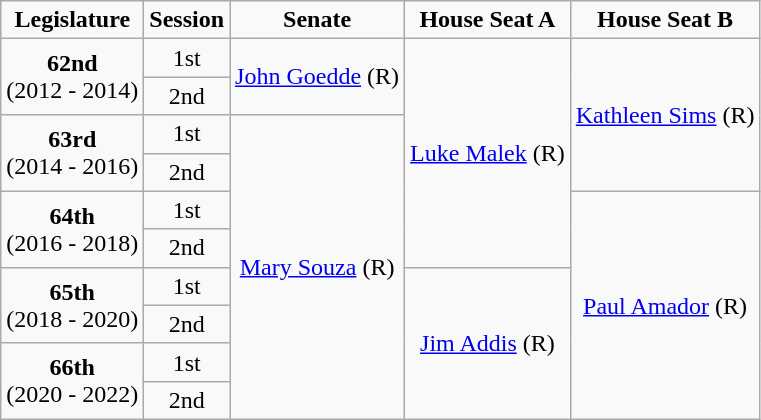<table class=wikitable style="text-align:center">
<tr>
<td><strong>Legislature</strong></td>
<td><strong>Session</strong></td>
<td><strong>Senate</strong></td>
<td><strong>House Seat A</strong></td>
<td><strong>House Seat B</strong></td>
</tr>
<tr>
<td rowspan="2" colspan="1" style="text-align: center;"><strong>62nd</strong> <br> (2012 - 2014)</td>
<td>1st</td>
<td rowspan="2" colspan="1" style="text-align: center;" ><a href='#'>John Goedde</a> (R)</td>
<td rowspan="6" colspan="1" style="text-align: center;" ><a href='#'>Luke Malek</a> (R)</td>
<td rowspan="4" colspan="1" style="text-align: center;" ><a href='#'>Kathleen Sims</a> (R)</td>
</tr>
<tr>
<td>2nd</td>
</tr>
<tr>
<td rowspan="2" colspan="1" style="text-align: center;"><strong>63rd</strong> <br> (2014 - 2016)</td>
<td>1st</td>
<td rowspan="8" colspan="1" style="text-align: center;" ><a href='#'>Mary Souza</a> (R)</td>
</tr>
<tr>
<td>2nd</td>
</tr>
<tr>
<td rowspan="2" colspan="1" style="text-align: center;"><strong>64th</strong> <br> (2016 - 2018)</td>
<td>1st</td>
<td rowspan="6" colspan="1" style="text-align: center;" ><a href='#'>Paul Amador</a> (R)</td>
</tr>
<tr>
<td>2nd</td>
</tr>
<tr>
<td rowspan="2" colspan="1" style="text-align: center;"><strong>65th</strong> <br> (2018 - 2020)</td>
<td>1st</td>
<td rowspan="4" colspan="1" style="text-align: center;" ><a href='#'>Jim Addis</a> (R)</td>
</tr>
<tr>
<td>2nd</td>
</tr>
<tr>
<td rowspan="2" colspan="1" style="text-align: center;"><strong>66th</strong> <br> (2020 - 2022)</td>
<td>1st</td>
</tr>
<tr>
<td>2nd</td>
</tr>
</table>
